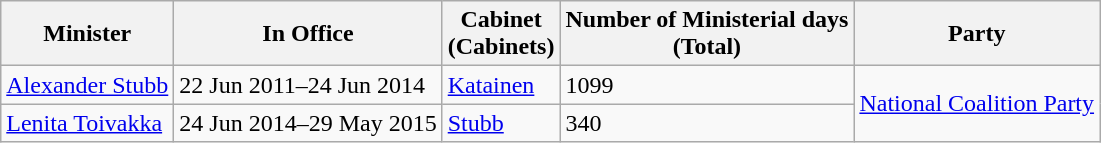<table class="wikitable">
<tr>
<th>Minister</th>
<th>In Office</th>
<th>Cabinet<br>(Cabinets)</th>
<th>Number of Ministerial days <br>(Total)</th>
<th>Party</th>
</tr>
<tr>
<td><a href='#'>Alexander Stubb</a></td>
<td>22 Jun 2011–24 Jun 2014</td>
<td><a href='#'>Katainen</a></td>
<td>1099</td>
<td rowspan=2><a href='#'>National Coalition Party</a></td>
</tr>
<tr>
<td><a href='#'>Lenita Toivakka</a></td>
<td>24 Jun 2014–29 May 2015</td>
<td><a href='#'>Stubb</a></td>
<td>340</td>
</tr>
</table>
